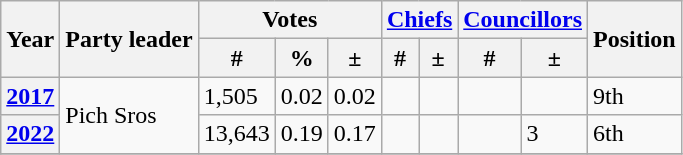<table class="wikitable">
<tr>
<th rowspan=2>Year</th>
<th rowspan=2>Party leader</th>
<th colspan=3>Votes</th>
<th colspan=2><a href='#'>Chiefs</a></th>
<th colspan=2><a href='#'>Councillors</a></th>
<th rowspan=2>Position</th>
</tr>
<tr>
<th>#</th>
<th>%</th>
<th>±</th>
<th>#</th>
<th>±</th>
<th>#</th>
<th>±</th>
</tr>
<tr>
<th><a href='#'>2017</a></th>
<td rowspan="2">Pich Sros</td>
<td>1,505</td>
<td>0.02</td>
<td> 0.02</td>
<td></td>
<td></td>
<td></td>
<td></td>
<td> 9th</td>
</tr>
<tr>
<th><a href='#'>2022</a></th>
<td>13,643</td>
<td>0.19</td>
<td> 0.17</td>
<td></td>
<td></td>
<td></td>
<td> 3</td>
<td> 6th</td>
</tr>
<tr>
</tr>
</table>
